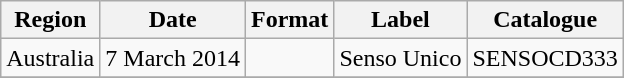<table class="wikitable plainrowheaders">
<tr>
<th scope="col">Region</th>
<th scope="col">Date</th>
<th scope="col">Format</th>
<th scope="col">Label</th>
<th scope="col">Catalogue</th>
</tr>
<tr>
<td>Australia</td>
<td>7 March 2014</td>
<td></td>
<td>Senso Unico</td>
<td>SENSOCD333</td>
</tr>
<tr>
</tr>
</table>
